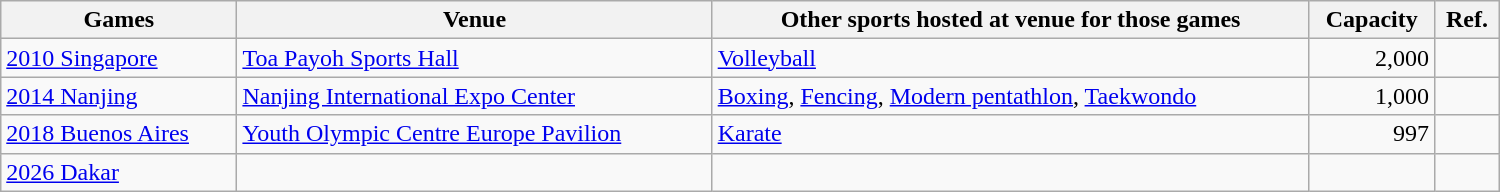<table class="wikitable sortable" width="1000px">
<tr>
<th>Games</th>
<th>Venue</th>
<th>Other sports hosted at venue for those games</th>
<th>Capacity</th>
<th>Ref.</th>
</tr>
<tr>
<td><a href='#'>2010 Singapore</a></td>
<td><a href='#'>Toa Payoh Sports Hall</a></td>
<td><a href='#'>Volleyball</a></td>
<td align="right">2,000</td>
<td align="center"></td>
</tr>
<tr>
<td><a href='#'>2014 Nanjing</a></td>
<td><a href='#'>Nanjing International Expo Center</a></td>
<td><a href='#'>Boxing</a>, <a href='#'>Fencing</a>, <a href='#'>Modern pentathlon</a>, <a href='#'>Taekwondo</a></td>
<td align="right">1,000</td>
<td align="center"></td>
</tr>
<tr>
<td><a href='#'>2018 Buenos Aires</a></td>
<td><a href='#'>Youth Olympic Centre Europe Pavilion</a></td>
<td><a href='#'>Karate</a></td>
<td align="right">997</td>
<td align="center"></td>
</tr>
<tr>
<td><a href='#'>2026 Dakar</a></td>
<td></td>
<td></td>
<td align="right"></td>
<td align="center"></td>
</tr>
</table>
